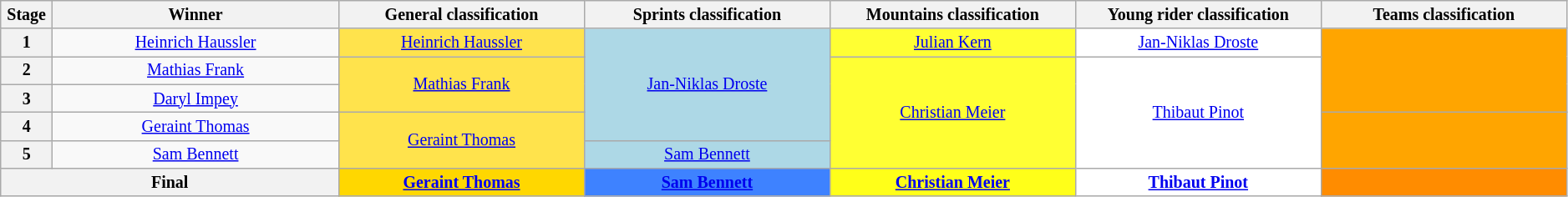<table class="wikitable" style="text-align: center; font-size:smaller;">
<tr>
<th style="width:1%;">Stage</th>
<th style="width:14%;">Winner</th>
<th style="width:12%;">General classification<br></th>
<th style="width:12%;">Sprints classification<br></th>
<th style="width:12%;">Mountains classification<br></th>
<th style="width:12%;">Young rider classification<br></th>
<th style="width:12%;">Teams classification</th>
</tr>
<tr>
<th>1</th>
<td><a href='#'>Heinrich Haussler</a></td>
<td style="background:#ffe34c;"><a href='#'>Heinrich Haussler</a></td>
<td style="background:lightblue;" rowspan=4><a href='#'>Jan-Niklas Droste</a></td>
<td style="background:#FFFF33;"><a href='#'>Julian Kern</a></td>
<td style="background:white;"><a href='#'>Jan-Niklas Droste</a></td>
<td style="background:orange;" rowspan=3></td>
</tr>
<tr>
<th>2</th>
<td><a href='#'>Mathias Frank</a></td>
<td style="background:#ffe34c;" rowspan=2><a href='#'>Mathias Frank</a></td>
<td style="background:#FFFF33;" rowspan=4><a href='#'>Christian Meier</a></td>
<td style="background:white;" rowspan=4><a href='#'>Thibaut Pinot</a></td>
</tr>
<tr>
<th>3</th>
<td><a href='#'>Daryl Impey</a></td>
</tr>
<tr>
<th>4</th>
<td><a href='#'>Geraint Thomas</a></td>
<td style="background:#ffe34c;" rowspan=2><a href='#'>Geraint Thomas</a></td>
<td style="background:orange;" rowspan=2></td>
</tr>
<tr>
<th>5</th>
<td><a href='#'>Sam Bennett</a></td>
<td style="background:lightblue;"><a href='#'>Sam Bennett</a></td>
</tr>
<tr>
<th colspan=2><strong>Final</strong></th>
<th style="background:gold;"><a href='#'>Geraint Thomas</a></th>
<th style="background:#3e82ff;"><a href='#'>Sam Bennett</a></th>
<th style="background:#FFFF19;"><a href='#'>Christian Meier</a></th>
<th style="background:white;"><a href='#'>Thibaut Pinot</a></th>
<th style="background:darkorange;"></th>
</tr>
</table>
